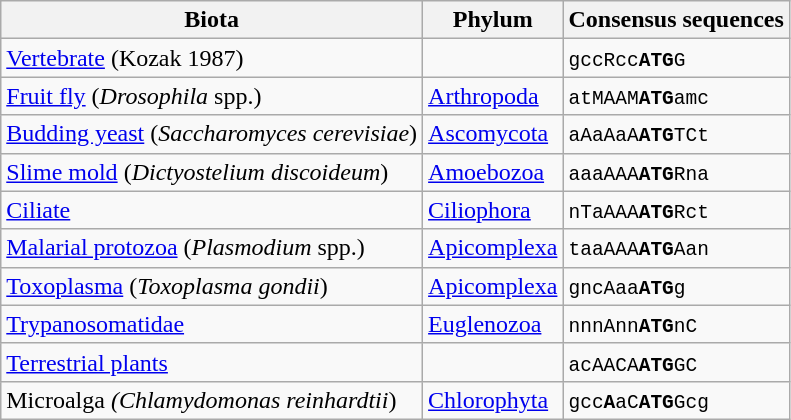<table class="wikitable">
<tr>
<th>Biota</th>
<th>Phylum</th>
<th>Consensus sequences</th>
</tr>
<tr>
<td><a href='#'>Vertebrate</a> (Kozak 1987)</td>
<td></td>
<td><code>gccRcc<strong>ATG</strong>G</code></td>
</tr>
<tr>
<td><a href='#'>Fruit fly</a> (<em>Drosophila</em> spp.)</td>
<td><a href='#'>Arthropoda</a></td>
<td><code>atMAAM<strong>ATG</strong>amc</code></td>
</tr>
<tr>
<td><a href='#'>Budding yeast</a> (<em>Saccharomyces cerevisiae</em>)</td>
<td><a href='#'>Ascomycota</a></td>
<td><code>aAaAaA<strong>ATG</strong>TCt</code></td>
</tr>
<tr>
<td><a href='#'>Slime mold</a> (<em>Dictyostelium discoideum</em>)</td>
<td><a href='#'>Amoebozoa</a></td>
<td><code>aaaAAA<strong>ATG</strong>Rna</code></td>
</tr>
<tr>
<td><a href='#'>Ciliate</a></td>
<td><a href='#'>Ciliophora</a></td>
<td><code>nTaAAA<strong>ATG</strong>Rct</code></td>
</tr>
<tr>
<td><a href='#'>Malarial protozoa</a> (<em>Plasmodium</em> spp.)</td>
<td><a href='#'>Apicomplexa</a></td>
<td><code>taaAAA<strong>ATG</strong>Aan</code></td>
</tr>
<tr>
<td><a href='#'>Toxoplasma</a> (<em>Toxoplasma gondii</em>)</td>
<td><a href='#'>Apicomplexa</a></td>
<td><code>gncAaa<strong>ATG</strong>g</code></td>
</tr>
<tr>
<td><a href='#'>Trypanosomatidae</a></td>
<td><a href='#'>Euglenozoa</a></td>
<td><code>nnnAnn<strong>ATG</strong>nC</code></td>
</tr>
<tr>
<td><a href='#'>Terrestrial plants</a></td>
<td></td>
<td><code>acAACA<strong>ATG</strong>GC</code></td>
</tr>
<tr>
<td>Microalga <em>(Chlamydomonas reinhardtii</em>)</td>
<td><a href='#'>Chlorophyta</a></td>
<td><code>gcc<strong>A</strong>aC<strong>ATG</strong>Gcg</code></td>
</tr>
</table>
